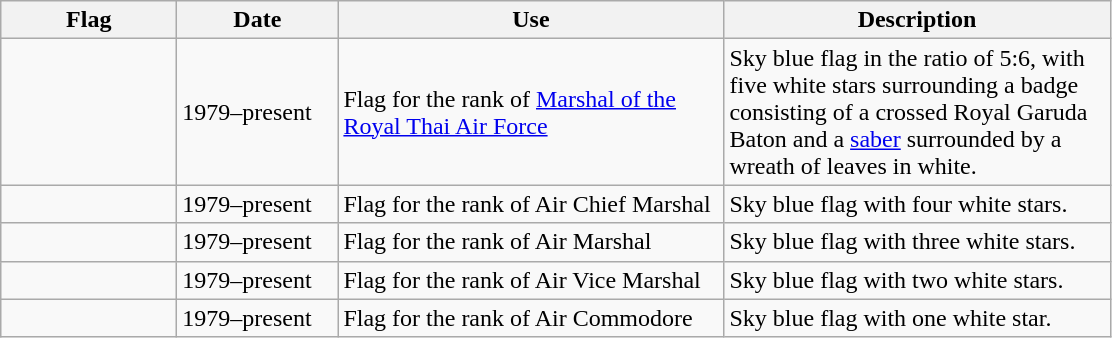<table class="wikitable">
<tr>
<th width="110">Flag</th>
<th width="100">Date</th>
<th width="250">Use</th>
<th width="250">Description</th>
</tr>
<tr>
<td></td>
<td>1979–present</td>
<td>Flag for the rank of <a href='#'>Marshal of the Royal Thai Air Force</a></td>
<td>Sky blue flag in the ratio of 5:6, with five white stars surrounding a badge consisting of a crossed Royal Garuda Baton and a <a href='#'>saber</a> surrounded by a wreath of leaves in white.</td>
</tr>
<tr>
<td></td>
<td>1979–present</td>
<td>Flag for the rank of Air Chief Marshal</td>
<td>Sky blue flag with four white stars.</td>
</tr>
<tr>
<td></td>
<td>1979–present</td>
<td>Flag for the rank of Air Marshal</td>
<td>Sky blue flag with three white stars.</td>
</tr>
<tr>
<td></td>
<td>1979–present</td>
<td>Flag for the rank of Air Vice Marshal</td>
<td>Sky blue flag with two white stars.</td>
</tr>
<tr>
<td></td>
<td>1979–present</td>
<td>Flag for the rank of Air Commodore</td>
<td>Sky blue flag with one white star.</td>
</tr>
</table>
